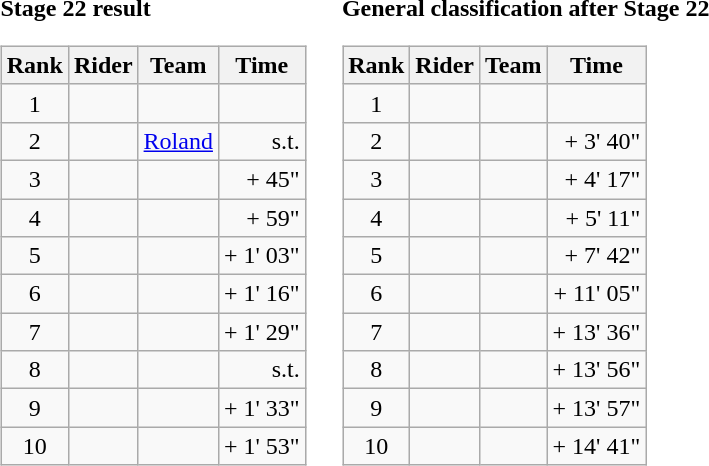<table>
<tr>
<td><strong>Stage 22 result</strong><br><table class="wikitable">
<tr>
<th scope="col">Rank</th>
<th scope="col">Rider</th>
<th scope="col">Team</th>
<th scope="col">Time</th>
</tr>
<tr>
<td style="text-align:center;">1</td>
<td></td>
<td></td>
<td style="text-align:right;"></td>
</tr>
<tr>
<td style="text-align:center;">2</td>
<td></td>
<td><a href='#'>Roland</a></td>
<td style="text-align:right;">s.t.</td>
</tr>
<tr>
<td style="text-align:center;">3</td>
<td></td>
<td></td>
<td style="text-align:right;">+ 45"</td>
</tr>
<tr>
<td style="text-align:center;">4</td>
<td></td>
<td></td>
<td style="text-align:right;">+ 59"</td>
</tr>
<tr>
<td style="text-align:center;">5</td>
<td></td>
<td></td>
<td style="text-align:right;">+ 1' 03"</td>
</tr>
<tr>
<td style="text-align:center;">6</td>
<td></td>
<td></td>
<td style="text-align:right;">+ 1' 16"</td>
</tr>
<tr>
<td style="text-align:center;">7</td>
<td></td>
<td></td>
<td style="text-align:right;">+ 1' 29"</td>
</tr>
<tr>
<td style="text-align:center;">8</td>
<td></td>
<td></td>
<td style="text-align:right;">s.t.</td>
</tr>
<tr>
<td style="text-align:center;">9</td>
<td></td>
<td></td>
<td style="text-align:right;">+ 1' 33"</td>
</tr>
<tr>
<td style="text-align:center;">10</td>
<td></td>
<td></td>
<td style="text-align:right;">+ 1' 53"</td>
</tr>
</table>
</td>
<td></td>
<td><strong>General classification after Stage 22</strong><br><table class="wikitable">
<tr>
<th scope="col">Rank</th>
<th scope="col">Rider</th>
<th scope="col">Team</th>
<th scope="col">Time</th>
</tr>
<tr>
<td style="text-align:center;">1</td>
<td></td>
<td></td>
<td style="text-align:right;"></td>
</tr>
<tr>
<td style="text-align:center;">2</td>
<td></td>
<td></td>
<td style="text-align:right;">+ 3' 40"</td>
</tr>
<tr>
<td style="text-align:center;">3</td>
<td></td>
<td></td>
<td style="text-align:right;">+ 4' 17"</td>
</tr>
<tr>
<td style="text-align:center;">4</td>
<td></td>
<td></td>
<td style="text-align:right;">+ 5' 11"</td>
</tr>
<tr>
<td style="text-align:center;">5</td>
<td></td>
<td></td>
<td style="text-align:right;">+ 7' 42"</td>
</tr>
<tr>
<td style="text-align:center;">6</td>
<td></td>
<td></td>
<td style="text-align:right;">+ 11' 05"</td>
</tr>
<tr>
<td style="text-align:center;">7</td>
<td></td>
<td></td>
<td style="text-align:right;">+ 13' 36"</td>
</tr>
<tr>
<td style="text-align:center;">8</td>
<td></td>
<td></td>
<td style="text-align:right;">+ 13' 56"</td>
</tr>
<tr>
<td style="text-align:center;">9</td>
<td></td>
<td></td>
<td style="text-align:right;">+ 13' 57"</td>
</tr>
<tr>
<td style="text-align:center;">10</td>
<td></td>
<td></td>
<td style="text-align:right;">+ 14' 41"</td>
</tr>
</table>
</td>
</tr>
</table>
